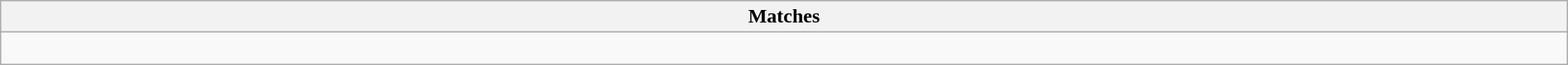<table class="wikitable collapsible collapsed" style="width:100%;">
<tr>
<th>Matches</th>
</tr>
<tr>
<td><br></td>
</tr>
</table>
